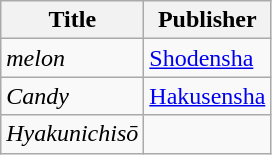<table class="wikitable">
<tr>
<th>Title</th>
<th>Publisher</th>
</tr>
<tr>
<td><em>melon</em></td>
<td><a href='#'>Shodensha</a></td>
</tr>
<tr>
<td><em>Candy</em></td>
<td><a href='#'>Hakusensha</a></td>
</tr>
<tr>
<td><em>Hyakunichisō</em></td>
<td></td>
</tr>
</table>
